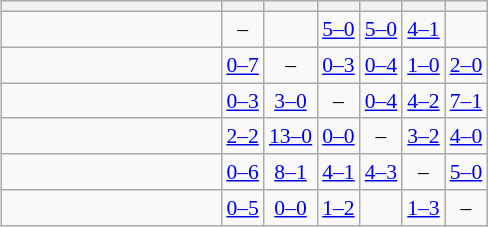<table style="font-size:90%;">
<tr>
<td valign=top><br></td>
<td valign=top><br><table class="wikitable" style="text-align:center;">
<tr>
<th style="width:140px;"></th>
<th></th>
<th></th>
<th></th>
<th></th>
<th></th>
<th></th>
</tr>
<tr>
<td align="right"></td>
<td>–</td>
<td></td>
<td><a href='#'>5–0</a></td>
<td><a href='#'>5–0</a></td>
<td><a href='#'>4–1</a></td>
<td></td>
</tr>
<tr>
<td align="right"></td>
<td><a href='#'>0–7</a></td>
<td>–</td>
<td><a href='#'>0–3</a></td>
<td><a href='#'>0–4</a></td>
<td><a href='#'>1–0</a></td>
<td><a href='#'>2–0</a></td>
</tr>
<tr>
<td align="right"></td>
<td><a href='#'>0–3</a></td>
<td><a href='#'>3–0</a></td>
<td>–</td>
<td><a href='#'>0–4</a></td>
<td><a href='#'>4–2</a></td>
<td><a href='#'>7–1</a></td>
</tr>
<tr>
<td align="right"></td>
<td><a href='#'>2–2</a></td>
<td><a href='#'>13–0</a></td>
<td><a href='#'>0–0</a></td>
<td>–</td>
<td><a href='#'>3–2</a></td>
<td><a href='#'>4–0</a></td>
</tr>
<tr>
<td align="right"></td>
<td><a href='#'>0–6</a></td>
<td><a href='#'>8–1</a></td>
<td><a href='#'>4–1</a></td>
<td><a href='#'>4–3</a></td>
<td>–</td>
<td><a href='#'>5–0</a></td>
</tr>
<tr>
<td align="right"></td>
<td><a href='#'>0–5</a></td>
<td><a href='#'>0–0</a></td>
<td><a href='#'>1–2</a></td>
<td></td>
<td><a href='#'>1–3</a></td>
<td>–</td>
</tr>
</table>
</td>
</tr>
</table>
